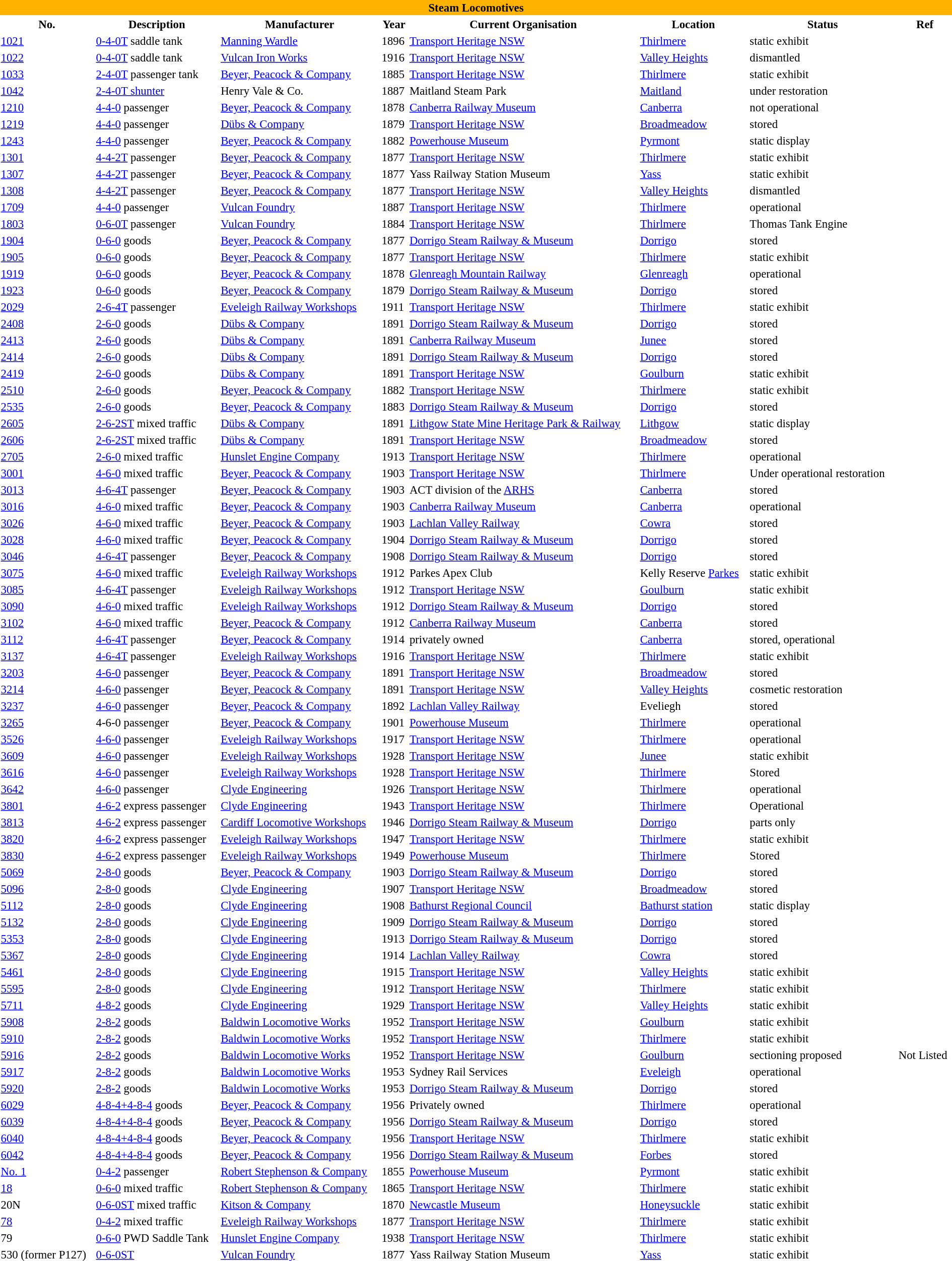<table class="toccolours sortable" style="width: 100%; font-size:95%;">
<tr>
<th colspan="9" bgcolor="#FFB300">Steam Locomotives</th>
</tr>
<tr>
<th>No.</th>
<th>Description</th>
<th>Manufacturer</th>
<th>Year</th>
<th>Current Organisation</th>
<th>Location</th>
<th>Status</th>
<th>Ref</th>
</tr>
<tr -style="background:#E5E5FF">
<td><a href='#'>1021</a></td>
<td><a href='#'>0-4-0T</a> saddle tank</td>
<td><a href='#'>Manning Wardle</a></td>
<td>1896</td>
<td><a href='#'>Transport Heritage NSW</a></td>
<td><a href='#'>Thirlmere</a></td>
<td>static exhibit</td>
<td></td>
</tr>
<tr>
<td><a href='#'>1022</a></td>
<td><a href='#'>0-4-0T</a> saddle tank</td>
<td><a href='#'>Vulcan Iron Works</a></td>
<td>1916</td>
<td><a href='#'>Transport Heritage NSW</a></td>
<td><a href='#'>Valley Heights</a></td>
<td>dismantled</td>
<td></td>
</tr>
<tr -style="background:#E5E5FF">
<td><a href='#'>1033</a></td>
<td><a href='#'>2-4-0T</a> passenger tank</td>
<td><a href='#'>Beyer, Peacock & Company</a></td>
<td>1885</td>
<td><a href='#'>Transport Heritage NSW</a></td>
<td><a href='#'>Thirlmere</a></td>
<td>static exhibit</td>
<td></td>
</tr>
<tr>
<td><a href='#'>1042</a></td>
<td><a href='#'>2-4-0T shunter</a></td>
<td>Henry Vale & Co.</td>
<td>1887</td>
<td>Maitland  Steam Park</td>
<td><a href='#'>Maitland</a></td>
<td>under restoration</td>
<td></td>
</tr>
<tr -style="background:#E5E5FF">
<td><a href='#'>1210</a></td>
<td><a href='#'>4-4-0</a> passenger</td>
<td><a href='#'>Beyer, Peacock & Company</a></td>
<td>1878</td>
<td><a href='#'>Canberra Railway Museum</a></td>
<td><a href='#'>Canberra</a></td>
<td>not operational</td>
<td></td>
</tr>
<tr>
<td><a href='#'>1219</a></td>
<td><a href='#'>4-4-0</a> passenger</td>
<td><a href='#'>Dübs & Company</a></td>
<td>1879</td>
<td><a href='#'>Transport Heritage NSW</a></td>
<td><a href='#'>Broadmeadow</a></td>
<td>stored</td>
<td></td>
</tr>
<tr -style="background:#E5E5FF">
<td><a href='#'>1243</a></td>
<td><a href='#'>4-4-0</a> passenger</td>
<td><a href='#'>Beyer, Peacock & Company</a></td>
<td>1882</td>
<td><a href='#'>Powerhouse Museum</a></td>
<td><a href='#'>Pyrmont</a></td>
<td>static display</td>
<td></td>
</tr>
<tr>
<td><a href='#'>1301</a></td>
<td><a href='#'>4-4-2T</a> passenger</td>
<td><a href='#'>Beyer, Peacock & Company</a></td>
<td>1877</td>
<td><a href='#'>Transport Heritage NSW</a></td>
<td><a href='#'>Thirlmere</a></td>
<td>static exhibit</td>
<td></td>
</tr>
<tr -style="background:#E5E5FF">
<td><a href='#'>1307</a></td>
<td><a href='#'>4-4-2T</a> passenger</td>
<td><a href='#'>Beyer, Peacock & Company</a></td>
<td>1877</td>
<td>Yass Railway Station Museum</td>
<td><a href='#'>Yass</a></td>
<td>static exhibit</td>
<td></td>
</tr>
<tr>
<td><a href='#'>1308</a></td>
<td><a href='#'>4-4-2T</a> passenger</td>
<td><a href='#'>Beyer, Peacock & Company</a></td>
<td>1877</td>
<td><a href='#'>Transport Heritage NSW</a></td>
<td><a href='#'>Valley Heights</a></td>
<td>dismantled</td>
<td></td>
</tr>
<tr -style="background:#E5E5FF">
<td><a href='#'>1709</a></td>
<td><a href='#'>4-4-0</a> passenger</td>
<td><a href='#'>Vulcan Foundry</a></td>
<td>1887</td>
<td><a href='#'>Transport Heritage NSW</a></td>
<td><a href='#'>Thirlmere</a></td>
<td>operational</td>
<td></td>
</tr>
<tr>
<td><a href='#'>1803</a></td>
<td><a href='#'>0-6-0T</a> passenger</td>
<td><a href='#'>Vulcan Foundry</a></td>
<td>1884</td>
<td><a href='#'>Transport Heritage NSW</a></td>
<td><a href='#'>Thirlmere</a></td>
<td>Thomas Tank Engine</td>
<td></td>
</tr>
<tr -style="background:#E5E5FF">
<td><a href='#'>1904</a></td>
<td><a href='#'>0-6-0</a> goods</td>
<td><a href='#'>Beyer, Peacock & Company</a></td>
<td>1877</td>
<td><a href='#'>Dorrigo Steam Railway & Museum</a></td>
<td><a href='#'>Dorrigo</a></td>
<td>stored</td>
<td></td>
</tr>
<tr>
<td><a href='#'>1905</a></td>
<td><a href='#'>0-6-0</a> goods</td>
<td><a href='#'>Beyer, Peacock & Company</a></td>
<td>1877</td>
<td><a href='#'>Transport Heritage NSW</a></td>
<td><a href='#'>Thirlmere</a></td>
<td>static exhibit</td>
<td></td>
</tr>
<tr -style="background:#E5E5FF">
<td><a href='#'>1919</a></td>
<td><a href='#'>0-6-0</a> goods</td>
<td><a href='#'>Beyer, Peacock & Company</a></td>
<td>1878</td>
<td><a href='#'>Glenreagh Mountain Railway</a></td>
<td><a href='#'>Glenreagh</a></td>
<td>operational</td>
<td></td>
</tr>
<tr>
<td><a href='#'>1923</a></td>
<td><a href='#'>0-6-0</a> goods</td>
<td><a href='#'>Beyer, Peacock & Company</a></td>
<td>1879</td>
<td><a href='#'>Dorrigo Steam Railway & Museum</a></td>
<td><a href='#'>Dorrigo</a></td>
<td>stored</td>
<td></td>
</tr>
<tr -style="background:#E5E5FF">
<td><a href='#'>2029</a></td>
<td><a href='#'>2-6-4T</a> passenger</td>
<td><a href='#'>Eveleigh Railway Workshops</a></td>
<td>1911</td>
<td><a href='#'>Transport Heritage NSW</a></td>
<td><a href='#'>Thirlmere</a></td>
<td>static exhibit</td>
<td></td>
</tr>
<tr>
<td><a href='#'>2408</a></td>
<td><a href='#'>2-6-0</a> goods</td>
<td><a href='#'>Dübs & Company</a></td>
<td>1891</td>
<td><a href='#'>Dorrigo Steam Railway & Museum</a></td>
<td><a href='#'>Dorrigo</a></td>
<td>stored</td>
<td></td>
</tr>
<tr -style="background:#E5E5FF">
<td><a href='#'>2413</a></td>
<td><a href='#'>2-6-0</a> goods</td>
<td><a href='#'>Dübs & Company</a></td>
<td>1891</td>
<td><a href='#'>Canberra Railway Museum</a></td>
<td><a href='#'>Junee</a></td>
<td>stored</td>
<td></td>
</tr>
<tr>
<td><a href='#'>2414</a></td>
<td><a href='#'>2-6-0</a> goods</td>
<td><a href='#'>Dübs & Company</a></td>
<td>1891</td>
<td><a href='#'>Dorrigo Steam Railway & Museum</a></td>
<td><a href='#'>Dorrigo</a></td>
<td>stored</td>
<td></td>
</tr>
<tr -style="background:#E5E5FF">
<td><a href='#'>2419</a></td>
<td><a href='#'>2-6-0</a> goods</td>
<td><a href='#'>Dübs & Company</a></td>
<td>1891</td>
<td><a href='#'>Transport Heritage NSW</a></td>
<td><a href='#'>Goulburn</a></td>
<td>static exhibit</td>
<td></td>
</tr>
<tr>
<td><a href='#'>2510</a></td>
<td><a href='#'>2-6-0</a> goods</td>
<td><a href='#'>Beyer, Peacock & Company</a></td>
<td>1882</td>
<td><a href='#'>Transport Heritage NSW</a></td>
<td><a href='#'>Thirlmere</a></td>
<td>static exhibit</td>
<td></td>
</tr>
<tr -style="background:#E5E5FF">
<td><a href='#'>2535</a></td>
<td><a href='#'>2-6-0</a> goods</td>
<td><a href='#'>Beyer, Peacock & Company</a></td>
<td>1883</td>
<td><a href='#'>Dorrigo Steam Railway & Museum</a></td>
<td><a href='#'>Dorrigo</a></td>
<td>stored</td>
<td></td>
</tr>
<tr>
<td><a href='#'>2605</a></td>
<td><a href='#'>2-6-2ST</a> mixed traffic</td>
<td><a href='#'>Dübs & Company</a></td>
<td>1891</td>
<td><a href='#'>Lithgow State Mine Heritage Park & Railway</a></td>
<td><a href='#'>Lithgow</a></td>
<td>static display</td>
<td></td>
</tr>
<tr -style="background:#E5E5FF">
<td><a href='#'>2606</a></td>
<td><a href='#'>2-6-2ST</a> mixed traffic</td>
<td><a href='#'>Dübs & Company</a></td>
<td>1891</td>
<td><a href='#'>Transport Heritage NSW</a></td>
<td><a href='#'>Broadmeadow</a></td>
<td>stored</td>
<td></td>
</tr>
<tr>
<td><a href='#'>2705</a></td>
<td><a href='#'>2-6-0</a> mixed traffic</td>
<td><a href='#'>Hunslet Engine Company</a></td>
<td>1913</td>
<td><a href='#'>Transport Heritage NSW</a></td>
<td><a href='#'>Thirlmere</a></td>
<td>operational</td>
<td></td>
</tr>
<tr -style="background:#E5E5FF">
<td><a href='#'>3001</a></td>
<td><a href='#'>4-6-0</a> mixed traffic</td>
<td><a href='#'>Beyer, Peacock & Company</a></td>
<td>1903</td>
<td><a href='#'>Transport Heritage NSW</a></td>
<td><a href='#'>Thirlmere</a></td>
<td>Under operational restoration</td>
<td></td>
</tr>
<tr>
<td><a href='#'>3013</a></td>
<td><a href='#'>4-6-4T</a> passenger</td>
<td><a href='#'>Beyer, Peacock & Company</a></td>
<td>1903</td>
<td>ACT division of the <a href='#'>ARHS</a></td>
<td><a href='#'>Canberra</a></td>
<td>stored</td>
<td></td>
</tr>
<tr -style="background:#E5E5FF">
<td><a href='#'>3016</a></td>
<td><a href='#'>4-6-0</a> mixed traffic</td>
<td><a href='#'>Beyer, Peacock & Company</a></td>
<td>1903</td>
<td><a href='#'>Canberra Railway Museum</a></td>
<td><a href='#'>Canberra</a></td>
<td>operational</td>
<td></td>
</tr>
<tr>
<td><a href='#'>3026</a></td>
<td><a href='#'>4-6-0</a> mixed traffic</td>
<td><a href='#'>Beyer, Peacock & Company</a></td>
<td>1903</td>
<td><a href='#'>Lachlan Valley Railway</a></td>
<td><a href='#'>Cowra</a></td>
<td>stored</td>
<td></td>
</tr>
<tr -style="background:#E5E5FF">
<td><a href='#'>3028</a></td>
<td><a href='#'>4-6-0</a> mixed traffic</td>
<td><a href='#'>Beyer, Peacock & Company</a></td>
<td>1904</td>
<td><a href='#'>Dorrigo Steam Railway & Museum</a></td>
<td><a href='#'>Dorrigo</a></td>
<td>stored</td>
<td></td>
</tr>
<tr>
<td><a href='#'>3046</a></td>
<td><a href='#'>4-6-4T</a> passenger</td>
<td><a href='#'>Beyer, Peacock & Company</a></td>
<td>1908</td>
<td><a href='#'>Dorrigo Steam Railway & Museum</a></td>
<td><a href='#'>Dorrigo</a></td>
<td>stored</td>
<td></td>
</tr>
<tr -style="background:#E5E5FF">
<td><a href='#'>3075</a></td>
<td><a href='#'>4-6-0</a> mixed traffic</td>
<td><a href='#'>Eveleigh Railway Workshops</a></td>
<td>1912</td>
<td>Parkes Apex Club</td>
<td>Kelly Reserve <a href='#'>Parkes</a></td>
<td>static exhibit</td>
<td></td>
</tr>
<tr>
<td><a href='#'>3085</a></td>
<td><a href='#'>4-6-4T</a> passenger</td>
<td><a href='#'>Eveleigh Railway Workshops</a></td>
<td>1912</td>
<td><a href='#'>Transport Heritage NSW</a></td>
<td><a href='#'>Goulburn</a></td>
<td>static exhibit</td>
<td></td>
</tr>
<tr -style="background:#E5E5FF">
<td><a href='#'>3090</a></td>
<td><a href='#'>4-6-0</a> mixed traffic</td>
<td><a href='#'>Eveleigh Railway Workshops</a></td>
<td>1912</td>
<td><a href='#'>Dorrigo Steam Railway & Museum</a></td>
<td><a href='#'>Dorrigo</a></td>
<td>stored</td>
<td></td>
</tr>
<tr>
<td><a href='#'>3102</a></td>
<td><a href='#'>4-6-0</a> mixed traffic</td>
<td><a href='#'>Beyer, Peacock & Company</a></td>
<td>1912</td>
<td><a href='#'>Canberra Railway Museum</a></td>
<td><a href='#'>Canberra</a></td>
<td>stored</td>
<td></td>
</tr>
<tr -style="background:#E5E5FF">
<td><a href='#'>3112</a></td>
<td><a href='#'>4-6-4T</a> passenger</td>
<td><a href='#'>Beyer, Peacock & Company</a></td>
<td>1914</td>
<td>privately owned</td>
<td><a href='#'>Canberra</a></td>
<td>stored, operational</td>
<td></td>
</tr>
<tr>
<td><a href='#'>3137</a></td>
<td><a href='#'>4-6-4T</a> passenger</td>
<td><a href='#'>Eveleigh Railway Workshops</a></td>
<td>1916</td>
<td><a href='#'>Transport Heritage NSW</a></td>
<td><a href='#'>Thirlmere</a></td>
<td>static exhibit</td>
<td></td>
</tr>
<tr -style="background:#E5E5FF">
<td><a href='#'>3203</a></td>
<td><a href='#'>4-6-0</a> passenger</td>
<td><a href='#'>Beyer, Peacock & Company</a></td>
<td>1891</td>
<td><a href='#'>Transport Heritage NSW</a></td>
<td><a href='#'>Broadmeadow</a></td>
<td>stored</td>
<td></td>
</tr>
<tr>
<td><a href='#'>3214</a></td>
<td><a href='#'>4-6-0</a> passenger</td>
<td><a href='#'>Beyer, Peacock & Company</a></td>
<td>1891</td>
<td><a href='#'>Transport Heritage NSW</a></td>
<td><a href='#'>Valley Heights</a></td>
<td>cosmetic restoration</td>
<td></td>
</tr>
<tr -style="background:#E5E5FF">
<td><a href='#'>3237</a></td>
<td><a href='#'>4-6-0</a> passenger</td>
<td><a href='#'>Beyer, Peacock & Company</a></td>
<td>1892</td>
<td><a href='#'>Lachlan Valley Railway</a></td>
<td>Eveliegh</td>
<td>stored</td>
<td></td>
</tr>
<tr>
<td><a href='#'>3265</a></td>
<td>4-6-0 passenger</td>
<td><a href='#'>Beyer, Peacock & Company</a></td>
<td>1901</td>
<td><a href='#'>Powerhouse Museum</a></td>
<td><a href='#'>Thirlmere</a></td>
<td>operational</td>
<td></td>
</tr>
<tr -style="background:#E5E5FF">
<td><a href='#'>3526</a></td>
<td><a href='#'>4-6-0</a> passenger</td>
<td><a href='#'>Eveleigh Railway Workshops</a></td>
<td>1917</td>
<td><a href='#'>Transport Heritage NSW</a></td>
<td><a href='#'>Thirlmere</a></td>
<td>operational</td>
<td></td>
</tr>
<tr>
<td><a href='#'>3609</a></td>
<td><a href='#'>4-6-0</a> passenger</td>
<td><a href='#'>Eveleigh Railway Workshops</a></td>
<td>1928</td>
<td><a href='#'>Transport Heritage NSW</a></td>
<td><a href='#'>Junee</a></td>
<td>static exhibit</td>
<td></td>
</tr>
<tr -style="background:#E5E5FF">
<td><a href='#'>3616</a></td>
<td><a href='#'>4-6-0</a> passenger</td>
<td><a href='#'>Eveleigh Railway Workshops</a></td>
<td>1928</td>
<td><a href='#'>Transport Heritage NSW</a></td>
<td><a href='#'>Thirlmere</a></td>
<td>Stored</td>
<td></td>
</tr>
<tr>
<td><a href='#'>3642</a></td>
<td><a href='#'>4-6-0</a> passenger</td>
<td><a href='#'>Clyde Engineering</a></td>
<td>1926</td>
<td><a href='#'>Transport Heritage NSW</a></td>
<td><a href='#'>Thirlmere</a></td>
<td>operational</td>
<td></td>
</tr>
<tr -style="background:#E5E5FF">
<td><a href='#'>3801</a></td>
<td><a href='#'>4-6-2</a> express passenger</td>
<td><a href='#'>Clyde Engineering</a></td>
<td>1943</td>
<td><a href='#'>Transport Heritage NSW</a></td>
<td><a href='#'>Thirlmere</a></td>
<td>Operational</td>
<td></td>
</tr>
<tr>
<td><a href='#'>3813</a></td>
<td><a href='#'>4-6-2</a> express passenger</td>
<td><a href='#'>Cardiff Locomotive Workshops</a></td>
<td>1946</td>
<td><a href='#'>Dorrigo Steam Railway & Museum</a></td>
<td><a href='#'>Dorrigo</a></td>
<td>parts only</td>
<td></td>
</tr>
<tr -style="background:#E5E5FF">
<td><a href='#'>3820</a></td>
<td><a href='#'>4-6-2</a> express passenger</td>
<td><a href='#'>Eveleigh Railway Workshops</a></td>
<td>1947</td>
<td><a href='#'>Transport Heritage NSW</a></td>
<td><a href='#'>Thirlmere</a></td>
<td>static exhibit</td>
<td></td>
</tr>
<tr>
<td><a href='#'>3830</a></td>
<td><a href='#'>4-6-2</a> express passenger</td>
<td><a href='#'>Eveleigh Railway Workshops</a></td>
<td>1949</td>
<td><a href='#'>Powerhouse Museum</a></td>
<td><a href='#'>Thirlmere</a></td>
<td>Stored</td>
<td></td>
</tr>
<tr -style="background:#E5E5FF">
<td><a href='#'>5069</a></td>
<td><a href='#'>2-8-0</a> goods</td>
<td><a href='#'>Beyer, Peacock & Company</a></td>
<td>1903</td>
<td><a href='#'>Dorrigo Steam Railway & Museum</a></td>
<td><a href='#'>Dorrigo</a></td>
<td>stored</td>
<td></td>
</tr>
<tr>
<td><a href='#'>5096</a></td>
<td><a href='#'>2-8-0</a> goods</td>
<td><a href='#'>Clyde Engineering</a></td>
<td>1907</td>
<td><a href='#'>Transport Heritage NSW</a></td>
<td><a href='#'>Broadmeadow</a></td>
<td>stored</td>
<td></td>
</tr>
<tr -style="background:#E5E5FF">
<td><a href='#'>5112</a></td>
<td><a href='#'>2-8-0</a> goods</td>
<td><a href='#'>Clyde Engineering</a></td>
<td>1908</td>
<td><a href='#'>Bathurst Regional Council</a></td>
<td><a href='#'>Bathurst station</a></td>
<td>static display</td>
<td></td>
</tr>
<tr>
<td><a href='#'>5132</a></td>
<td><a href='#'>2-8-0</a> goods</td>
<td><a href='#'>Clyde Engineering</a></td>
<td>1909</td>
<td><a href='#'>Dorrigo Steam Railway & Museum</a></td>
<td><a href='#'>Dorrigo</a></td>
<td>stored</td>
<td></td>
</tr>
<tr -style="background:#E5E5FF">
<td><a href='#'>5353</a></td>
<td><a href='#'>2-8-0</a> goods</td>
<td><a href='#'>Clyde Engineering</a></td>
<td>1913</td>
<td><a href='#'>Dorrigo Steam Railway & Museum</a></td>
<td><a href='#'>Dorrigo</a></td>
<td>stored</td>
<td></td>
</tr>
<tr>
<td><a href='#'>5367</a></td>
<td><a href='#'>2-8-0</a> goods</td>
<td><a href='#'>Clyde Engineering</a></td>
<td>1914</td>
<td><a href='#'>Lachlan Valley Railway</a></td>
<td><a href='#'>Cowra</a></td>
<td>stored</td>
<td></td>
</tr>
<tr -style="background:#E5E5FF">
<td><a href='#'>5461</a></td>
<td><a href='#'>2-8-0</a> goods</td>
<td><a href='#'>Clyde Engineering</a></td>
<td>1915</td>
<td><a href='#'>Transport Heritage NSW</a></td>
<td><a href='#'>Valley Heights</a></td>
<td>static exhibit</td>
<td></td>
</tr>
<tr>
<td><a href='#'>5595</a></td>
<td><a href='#'>2-8-0</a> goods</td>
<td><a href='#'>Clyde Engineering</a></td>
<td>1912</td>
<td><a href='#'>Transport Heritage NSW</a></td>
<td><a href='#'>Thirlmere</a></td>
<td>static exhibit</td>
<td></td>
</tr>
<tr -style="background:#E5E5FF">
<td><a href='#'>5711</a></td>
<td><a href='#'>4-8-2</a> goods</td>
<td><a href='#'>Clyde Engineering</a></td>
<td>1929</td>
<td><a href='#'>Transport Heritage NSW</a></td>
<td><a href='#'>Valley Heights</a></td>
<td>static exhibit</td>
<td></td>
</tr>
<tr>
<td><a href='#'>5908</a></td>
<td><a href='#'>2-8-2</a> goods</td>
<td><a href='#'>Baldwin Locomotive Works</a></td>
<td>1952</td>
<td><a href='#'>Transport Heritage NSW</a></td>
<td><a href='#'>Goulburn</a></td>
<td>static exhibit</td>
<td></td>
</tr>
<tr -style="background:#E5E5FF">
<td><a href='#'>5910</a></td>
<td><a href='#'>2-8-2</a> goods</td>
<td><a href='#'>Baldwin Locomotive Works</a></td>
<td>1952</td>
<td><a href='#'>Transport Heritage NSW</a></td>
<td><a href='#'>Thirlmere</a></td>
<td>static exhibit</td>
<td></td>
</tr>
<tr>
<td><a href='#'>5916</a></td>
<td><a href='#'>2-8-2</a> goods</td>
<td><a href='#'>Baldwin Locomotive Works</a></td>
<td>1952</td>
<td><a href='#'>Transport Heritage NSW</a></td>
<td><a href='#'>Goulburn</a></td>
<td>sectioning proposed</td>
<td>Not Listed  </td>
</tr>
<tr -style="background:#E5E5FF">
<td><a href='#'>5917</a></td>
<td><a href='#'>2-8-2</a> goods</td>
<td><a href='#'>Baldwin Locomotive Works</a></td>
<td>1953</td>
<td>Sydney Rail Services</td>
<td><a href='#'>Eveleigh</a></td>
<td>operational</td>
<td></td>
</tr>
<tr>
<td><a href='#'>5920</a></td>
<td><a href='#'>2-8-2</a> goods</td>
<td><a href='#'>Baldwin Locomotive Works</a></td>
<td>1953</td>
<td><a href='#'>Dorrigo Steam Railway & Museum</a></td>
<td><a href='#'>Dorrigo</a></td>
<td>stored</td>
<td></td>
</tr>
<tr -style="background:#E5E5FF">
<td><a href='#'>6029</a></td>
<td><a href='#'>4-8-4+4-8-4</a> goods</td>
<td><a href='#'>Beyer, Peacock & Company</a></td>
<td>1956</td>
<td>Privately owned</td>
<td><a href='#'>Thirlmere</a></td>
<td>operational</td>
<td></td>
</tr>
<tr>
<td><a href='#'>6039</a></td>
<td><a href='#'>4-8-4+4-8-4</a> goods</td>
<td><a href='#'>Beyer, Peacock & Company</a></td>
<td>1956</td>
<td><a href='#'>Dorrigo Steam Railway & Museum</a></td>
<td><a href='#'>Dorrigo</a></td>
<td>stored</td>
<td></td>
</tr>
<tr -style="background:#E5E5FF">
<td><a href='#'>6040</a></td>
<td><a href='#'>4-8-4+4-8-4</a> goods</td>
<td><a href='#'>Beyer, Peacock & Company</a></td>
<td>1956</td>
<td><a href='#'>Transport Heritage NSW</a></td>
<td><a href='#'>Thirlmere</a></td>
<td>static exhibit</td>
<td></td>
</tr>
<tr>
<td><a href='#'>6042</a></td>
<td><a href='#'>4-8-4+4-8-4</a> goods</td>
<td><a href='#'>Beyer, Peacock & Company</a></td>
<td>1956</td>
<td><a href='#'>Dorrigo Steam Railway & Museum</a></td>
<td><a href='#'>Forbes</a></td>
<td>stored</td>
<td></td>
</tr>
<tr -style="background:#E5E5FF">
<td><a href='#'>No. 1</a></td>
<td><a href='#'>0-4-2</a> passenger</td>
<td><a href='#'>Robert Stephenson & Company</a></td>
<td>1855</td>
<td><a href='#'>Powerhouse Museum</a></td>
<td><a href='#'>Pyrmont</a></td>
<td>static exhibit</td>
<td></td>
</tr>
<tr>
<td><a href='#'>18</a></td>
<td><a href='#'>0-6-0</a> mixed traffic</td>
<td><a href='#'>Robert Stephenson & Company</a></td>
<td>1865</td>
<td><a href='#'>Transport Heritage NSW</a></td>
<td><a href='#'>Thirlmere</a></td>
<td>static exhibit</td>
<td></td>
</tr>
<tr -style="background:#E5E5FF">
<td>20N</td>
<td><a href='#'>0-6-0ST</a> mixed traffic</td>
<td><a href='#'>Kitson & Company</a></td>
<td>1870</td>
<td><a href='#'>Newcastle Museum</a></td>
<td><a href='#'>Honeysuckle</a></td>
<td>static exhibit</td>
<td></td>
</tr>
<tr>
<td><a href='#'>78</a></td>
<td><a href='#'>0-4-2</a> mixed traffic</td>
<td><a href='#'>Eveleigh Railway Workshops</a></td>
<td>1877</td>
<td><a href='#'>Transport Heritage NSW</a></td>
<td><a href='#'>Thirlmere</a></td>
<td>static exhibit</td>
<td></td>
</tr>
<tr -style="background:#E5E5FF">
<td>79</td>
<td><a href='#'>0-6-0</a> PWD Saddle Tank</td>
<td><a href='#'>Hunslet Engine Company</a></td>
<td>1938</td>
<td><a href='#'>Transport Heritage NSW</a></td>
<td><a href='#'>Thirlmere</a></td>
<td>static exhibit</td>
<td></td>
</tr>
<tr>
<td>530 (former P127)</td>
<td><a href='#'>0-6-0ST</a></td>
<td><a href='#'>Vulcan Foundry</a></td>
<td>1877</td>
<td>Yass Railway Station Museum</td>
<td><a href='#'>Yass</a></td>
<td>static exhibit</td>
<td></td>
</tr>
</table>
